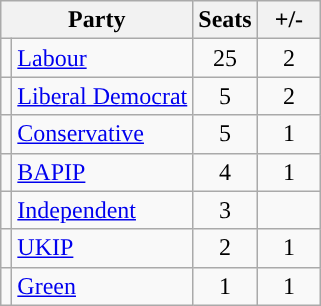<table class="wikitable">
<tr>
<th colspan="2">Party</th>
<th>Seats</th>
<th>  +/-  </th>
</tr>
<tr>
<td style="background-color: "></td>
<td><a href='#'>Labour</a></td>
<td align="center">25</td>
<td align="center">2</td>
</tr>
<tr>
<td style="background-color: "></td>
<td><a href='#'>Liberal Democrat</a></td>
<td align="center">5</td>
<td align="center">2</td>
</tr>
<tr>
<td style="background-color: "></td>
<td><a href='#'>Conservative</a></td>
<td align="center">5</td>
<td align="center">1</td>
</tr>
<tr>
<td style="background-color: "></td>
<td><a href='#'>BAPIP</a></td>
<td align="center">4</td>
<td align="center">1</td>
</tr>
<tr>
<td style="background-color: "></td>
<td><a href='#'>Independent</a></td>
<td align="center">3</td>
<td align="center"></td>
</tr>
<tr>
<td style="background-color: "></td>
<td><a href='#'>UKIP</a></td>
<td align="center">2</td>
<td align="center">1</td>
</tr>
<tr>
<td style="background-color: "></td>
<td><a href='#'>Green</a></td>
<td align="center">1</td>
<td align="center">1</td>
</tr>
</table>
